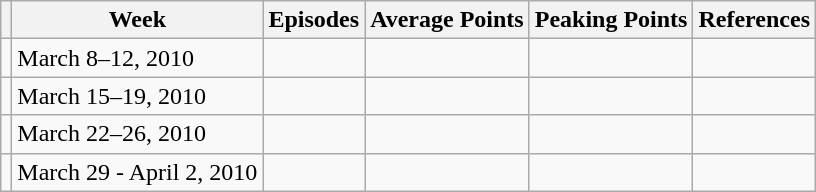<table class="wikitable">
<tr>
<th></th>
<th>Week</th>
<th>Episodes</th>
<th>Average Points</th>
<th>Peaking Points</th>
<th>References</th>
</tr>
<tr>
<td></td>
<td>March 8–12, 2010</td>
<td></td>
<td></td>
<td></td>
<td></td>
</tr>
<tr>
<td></td>
<td>March 15–19, 2010</td>
<td></td>
<td></td>
<td></td>
<td></td>
</tr>
<tr>
<td></td>
<td>March 22–26, 2010</td>
<td></td>
<td></td>
<td></td>
<td></td>
</tr>
<tr>
<td></td>
<td>March 29 - April 2, 2010</td>
<td></td>
<td></td>
<td></td>
<td></td>
</tr>
</table>
